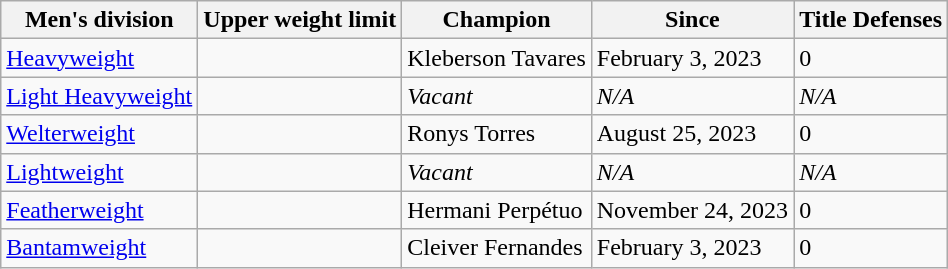<table class="wikitable">
<tr>
<th>Men's division</th>
<th>Upper weight limit</th>
<th>Champion</th>
<th>Since</th>
<th>Title Defenses</th>
</tr>
<tr>
<td><a href='#'>Heavyweight</a></td>
<td></td>
<td> Kleberson Tavares</td>
<td>February 3, 2023</td>
<td>0</td>
</tr>
<tr>
<td><a href='#'>Light Heavyweight</a></td>
<td></td>
<td><em>Vacant</em></td>
<td><em>N/A</em></td>
<td><em>N/A</em></td>
</tr>
<tr>
<td><a href='#'>Welterweight</a></td>
<td></td>
<td> Ronys Torres</td>
<td>August 25, 2023</td>
<td>0</td>
</tr>
<tr>
<td><a href='#'>Lightweight</a></td>
<td></td>
<td><em>Vacant</em></td>
<td><em>N/A</em></td>
<td><em>N/A</em></td>
</tr>
<tr>
<td><a href='#'>Featherweight</a></td>
<td></td>
<td> Hermani Perpétuo</td>
<td>November 24, 2023</td>
<td>0</td>
</tr>
<tr>
<td><a href='#'>Bantamweight</a></td>
<td></td>
<td> Cleiver Fernandes</td>
<td>February 3, 2023</td>
<td>0</td>
</tr>
</table>
